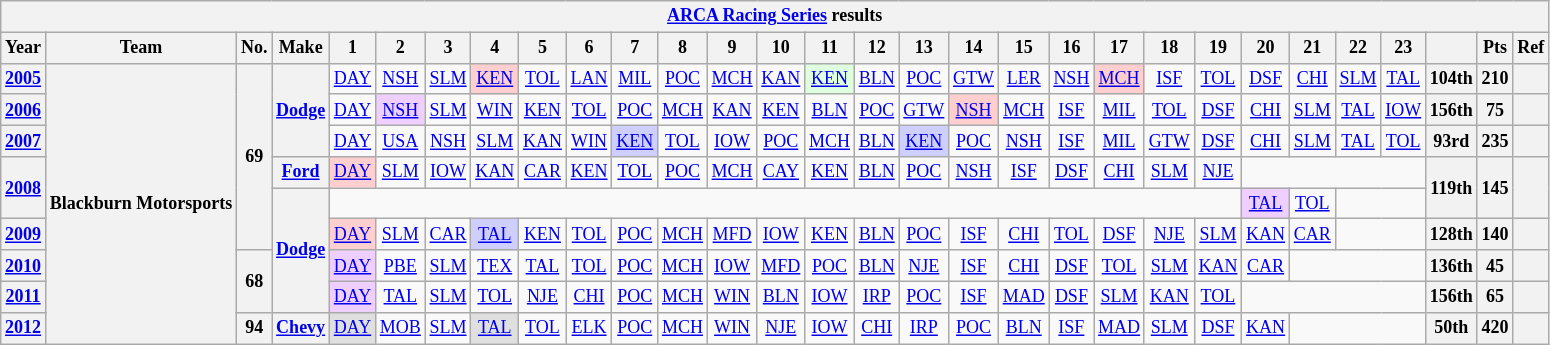<table class="wikitable" style="text-align:center; font-size:75%">
<tr>
<th colspan=48><a href='#'>ARCA Racing Series</a> results</th>
</tr>
<tr>
<th>Year</th>
<th>Team</th>
<th>No.</th>
<th>Make</th>
<th>1</th>
<th>2</th>
<th>3</th>
<th>4</th>
<th>5</th>
<th>6</th>
<th>7</th>
<th>8</th>
<th>9</th>
<th>10</th>
<th>11</th>
<th>12</th>
<th>13</th>
<th>14</th>
<th>15</th>
<th>16</th>
<th>17</th>
<th>18</th>
<th>19</th>
<th>20</th>
<th>21</th>
<th>22</th>
<th>23</th>
<th></th>
<th>Pts</th>
<th>Ref</th>
</tr>
<tr>
<th><a href='#'>2005</a></th>
<th rowspan=9>Blackburn Motorsports</th>
<th rowspan=6>69</th>
<th rowspan=3><a href='#'>Dodge</a></th>
<td><a href='#'>DAY</a></td>
<td><a href='#'>NSH</a></td>
<td><a href='#'>SLM</a></td>
<td style="background:#FFCFCF;"><a href='#'>KEN</a><br></td>
<td><a href='#'>TOL</a></td>
<td><a href='#'>LAN</a></td>
<td><a href='#'>MIL</a></td>
<td><a href='#'>POC</a></td>
<td><a href='#'>MCH</a></td>
<td><a href='#'>KAN</a></td>
<td style="background:#DFFFDF;"><a href='#'>KEN</a><br></td>
<td><a href='#'>BLN</a></td>
<td><a href='#'>POC</a></td>
<td><a href='#'>GTW</a></td>
<td><a href='#'>LER</a></td>
<td><a href='#'>NSH</a></td>
<td style="background:#FFCFCF;"><a href='#'>MCH</a><br></td>
<td><a href='#'>ISF</a></td>
<td><a href='#'>TOL</a></td>
<td><a href='#'>DSF</a></td>
<td><a href='#'>CHI</a></td>
<td><a href='#'>SLM</a></td>
<td><a href='#'>TAL</a></td>
<th>104th</th>
<th>210</th>
<th></th>
</tr>
<tr>
<th><a href='#'>2006</a></th>
<td><a href='#'>DAY</a></td>
<td style="background:#EFCFFF;"><a href='#'>NSH</a><br></td>
<td><a href='#'>SLM</a></td>
<td><a href='#'>WIN</a></td>
<td><a href='#'>KEN</a></td>
<td><a href='#'>TOL</a></td>
<td><a href='#'>POC</a></td>
<td><a href='#'>MCH</a></td>
<td><a href='#'>KAN</a></td>
<td><a href='#'>KEN</a></td>
<td><a href='#'>BLN</a></td>
<td><a href='#'>POC</a></td>
<td><a href='#'>GTW</a></td>
<td style="background:#FFCFCF;"><a href='#'>NSH</a><br></td>
<td><a href='#'>MCH</a></td>
<td><a href='#'>ISF</a></td>
<td><a href='#'>MIL</a></td>
<td><a href='#'>TOL</a></td>
<td><a href='#'>DSF</a></td>
<td><a href='#'>CHI</a></td>
<td><a href='#'>SLM</a></td>
<td><a href='#'>TAL</a></td>
<td><a href='#'>IOW</a></td>
<th>156th</th>
<th>75</th>
<th></th>
</tr>
<tr>
<th><a href='#'>2007</a></th>
<td><a href='#'>DAY</a></td>
<td><a href='#'>USA</a></td>
<td><a href='#'>NSH</a></td>
<td><a href='#'>SLM</a></td>
<td><a href='#'>KAN</a></td>
<td><a href='#'>WIN</a></td>
<td style="background:#CFCFFF;"><a href='#'>KEN</a><br></td>
<td><a href='#'>TOL</a></td>
<td><a href='#'>IOW</a></td>
<td><a href='#'>POC</a></td>
<td><a href='#'>MCH</a></td>
<td><a href='#'>BLN</a></td>
<td style="background:#CFCFFF;"><a href='#'>KEN</a><br></td>
<td><a href='#'>POC</a></td>
<td><a href='#'>NSH</a></td>
<td><a href='#'>ISF</a></td>
<td><a href='#'>MIL</a></td>
<td><a href='#'>GTW</a></td>
<td><a href='#'>DSF</a></td>
<td><a href='#'>CHI</a></td>
<td><a href='#'>SLM</a></td>
<td><a href='#'>TAL</a></td>
<td><a href='#'>TOL</a></td>
<th>93rd</th>
<th>235</th>
<th></th>
</tr>
<tr>
<th rowspan=2><a href='#'>2008</a></th>
<th><a href='#'>Ford</a></th>
<td style="background:#FFCFCF;"><a href='#'>DAY</a><br></td>
<td><a href='#'>SLM</a></td>
<td><a href='#'>IOW</a></td>
<td><a href='#'>KAN</a></td>
<td><a href='#'>CAR</a></td>
<td><a href='#'>KEN</a></td>
<td><a href='#'>TOL</a></td>
<td><a href='#'>POC</a></td>
<td><a href='#'>MCH</a></td>
<td><a href='#'>CAY</a></td>
<td><a href='#'>KEN</a></td>
<td><a href='#'>BLN</a></td>
<td><a href='#'>POC</a></td>
<td><a href='#'>NSH</a></td>
<td><a href='#'>ISF</a></td>
<td><a href='#'>DSF</a></td>
<td><a href='#'>CHI</a></td>
<td><a href='#'>SLM</a></td>
<td><a href='#'>NJE</a></td>
<td colspan=4></td>
<th rowspan=2>119th</th>
<th rowspan=2>145</th>
<th rowspan=2></th>
</tr>
<tr>
<th rowspan=4><a href='#'>Dodge</a></th>
<td colspan=19></td>
<td style="background:#EFCFFF;"><a href='#'>TAL</a><br></td>
<td><a href='#'>TOL</a></td>
<td colspan=2></td>
</tr>
<tr>
<th><a href='#'>2009</a></th>
<td style="background:#FFCFCF;"><a href='#'>DAY</a><br></td>
<td><a href='#'>SLM</a></td>
<td><a href='#'>CAR</a></td>
<td style="background:#CFCFFF;"><a href='#'>TAL</a><br></td>
<td><a href='#'>KEN</a></td>
<td><a href='#'>TOL</a></td>
<td><a href='#'>POC</a></td>
<td><a href='#'>MCH</a></td>
<td><a href='#'>MFD</a></td>
<td><a href='#'>IOW</a></td>
<td><a href='#'>KEN</a></td>
<td><a href='#'>BLN</a></td>
<td><a href='#'>POC</a></td>
<td><a href='#'>ISF</a></td>
<td><a href='#'>CHI</a></td>
<td><a href='#'>TOL</a></td>
<td><a href='#'>DSF</a></td>
<td><a href='#'>NJE</a></td>
<td><a href='#'>SLM</a></td>
<td><a href='#'>KAN</a></td>
<td><a href='#'>CAR</a></td>
<td colspan=2></td>
<th>128th</th>
<th>140</th>
<th></th>
</tr>
<tr>
<th><a href='#'>2010</a></th>
<th rowspan=2>68</th>
<td style="background:#EFCFFF;"><a href='#'>DAY</a><br></td>
<td><a href='#'>PBE</a></td>
<td><a href='#'>SLM</a></td>
<td><a href='#'>TEX</a></td>
<td><a href='#'>TAL</a></td>
<td><a href='#'>TOL</a></td>
<td><a href='#'>POC</a></td>
<td><a href='#'>MCH</a></td>
<td><a href='#'>IOW</a></td>
<td><a href='#'>MFD</a></td>
<td><a href='#'>POC</a></td>
<td><a href='#'>BLN</a></td>
<td><a href='#'>NJE</a></td>
<td><a href='#'>ISF</a></td>
<td><a href='#'>CHI</a></td>
<td><a href='#'>DSF</a></td>
<td><a href='#'>TOL</a></td>
<td><a href='#'>SLM</a></td>
<td><a href='#'>KAN</a></td>
<td><a href='#'>CAR</a></td>
<td colspan=3></td>
<th>136th</th>
<th>45</th>
<th></th>
</tr>
<tr>
<th><a href='#'>2011</a></th>
<td style="background:#EFCFFF;"><a href='#'>DAY</a><br></td>
<td><a href='#'>TAL</a></td>
<td><a href='#'>SLM</a></td>
<td><a href='#'>TOL</a></td>
<td><a href='#'>NJE</a></td>
<td><a href='#'>CHI</a></td>
<td><a href='#'>POC</a></td>
<td><a href='#'>MCH</a></td>
<td><a href='#'>WIN</a></td>
<td><a href='#'>BLN</a></td>
<td><a href='#'>IOW</a></td>
<td><a href='#'>IRP</a></td>
<td><a href='#'>POC</a></td>
<td><a href='#'>ISF</a></td>
<td><a href='#'>MAD</a></td>
<td><a href='#'>DSF</a></td>
<td><a href='#'>SLM</a></td>
<td><a href='#'>KAN</a></td>
<td><a href='#'>TOL</a></td>
<td colspan=4></td>
<th>156th</th>
<th>65</th>
<th></th>
</tr>
<tr>
<th><a href='#'>2012</a></th>
<th>94</th>
<th><a href='#'>Chevy</a></th>
<td style="background:#DFDFDF;"><a href='#'>DAY</a><br></td>
<td><a href='#'>MOB</a></td>
<td><a href='#'>SLM</a></td>
<td style="background:#DFDFDF;"><a href='#'>TAL</a><br></td>
<td><a href='#'>TOL</a></td>
<td><a href='#'>ELK</a></td>
<td><a href='#'>POC</a></td>
<td><a href='#'>MCH</a></td>
<td><a href='#'>WIN</a></td>
<td><a href='#'>NJE</a></td>
<td><a href='#'>IOW</a></td>
<td><a href='#'>CHI</a></td>
<td><a href='#'>IRP</a></td>
<td><a href='#'>POC</a></td>
<td><a href='#'>BLN</a></td>
<td><a href='#'>ISF</a></td>
<td><a href='#'>MAD</a></td>
<td><a href='#'>SLM</a></td>
<td><a href='#'>DSF</a></td>
<td><a href='#'>KAN</a></td>
<td colspan=3></td>
<th>50th</th>
<th>420</th>
<th></th>
</tr>
</table>
